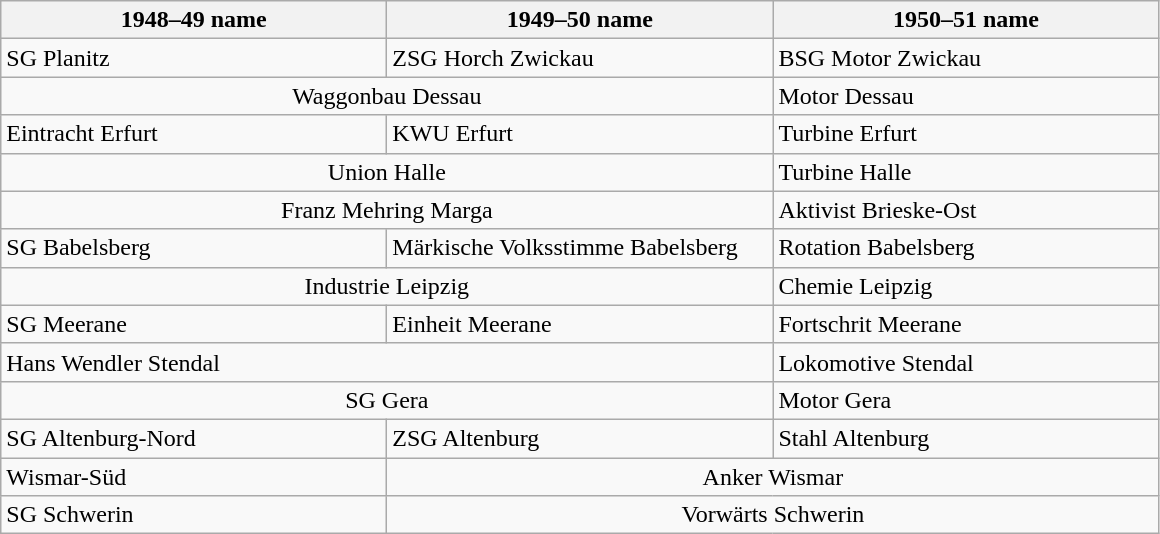<table class="wikitable">
<tr>
<th width="250">1948–49 name</th>
<th width="250">1949–50 name</th>
<th width="250">1950–51 name</th>
</tr>
<tr>
<td>SG Planitz</td>
<td>ZSG Horch Zwickau</td>
<td>BSG Motor Zwickau</td>
</tr>
<tr>
<td colspan=2 align="center">Waggonbau Dessau</td>
<td>Motor Dessau</td>
</tr>
<tr>
<td>Eintracht Erfurt</td>
<td>KWU Erfurt</td>
<td>Turbine Erfurt</td>
</tr>
<tr>
<td colspan=2 align="center">Union Halle</td>
<td>Turbine Halle</td>
</tr>
<tr>
<td colspan=2 align="center">Franz Mehring Marga</td>
<td>Aktivist Brieske-Ost</td>
</tr>
<tr>
<td>SG Babelsberg</td>
<td>Märkische Volksstimme Babelsberg</td>
<td>Rotation Babelsberg</td>
</tr>
<tr>
<td colspan=2 align="center">Industrie Leipzig</td>
<td>Chemie Leipzig</td>
</tr>
<tr>
<td>SG Meerane</td>
<td>Einheit Meerane</td>
<td>Fortschrit Meerane</td>
</tr>
<tr>
<td colspan=2>Hans Wendler Stendal</td>
<td>Lokomotive Stendal</td>
</tr>
<tr>
<td colspan=2 align="center">SG Gera</td>
<td>Motor Gera</td>
</tr>
<tr>
<td>SG Altenburg-Nord</td>
<td>ZSG Altenburg</td>
<td>Stahl Altenburg</td>
</tr>
<tr>
<td>Wismar-Süd</td>
<td colspan=2 align="center">Anker Wismar</td>
</tr>
<tr>
<td>SG Schwerin</td>
<td colspan=2 align="center">Vorwärts Schwerin</td>
</tr>
</table>
